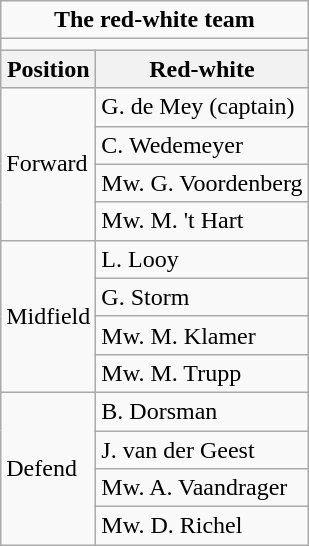<table class="wikitable">
<tr>
<td colspan = 2 align="center"><strong>The red-white team</strong></td>
</tr>
<tr>
<td colspan = 2></td>
</tr>
<tr>
<th>Position</th>
<th>Red-white</th>
</tr>
<tr>
<td rowspan = 4>Forward</td>
<td>G. de Mey (captain)</td>
</tr>
<tr>
<td>C. Wedemeyer</td>
</tr>
<tr>
<td>Mw. G. Voordenberg</td>
</tr>
<tr>
<td>Mw. M. 't Hart</td>
</tr>
<tr>
<td rowspan = 4>Midfield</td>
<td>L. Looy</td>
</tr>
<tr>
<td>G. Storm</td>
</tr>
<tr>
<td>Mw. M. Klamer</td>
</tr>
<tr>
<td>Mw. M. Trupp</td>
</tr>
<tr>
<td rowspan = 4>Defend</td>
<td>B. Dorsman</td>
</tr>
<tr>
<td>J. van der Geest</td>
</tr>
<tr>
<td>Mw. A. Vaandrager</td>
</tr>
<tr>
<td>Mw. D. Richel</td>
</tr>
</table>
